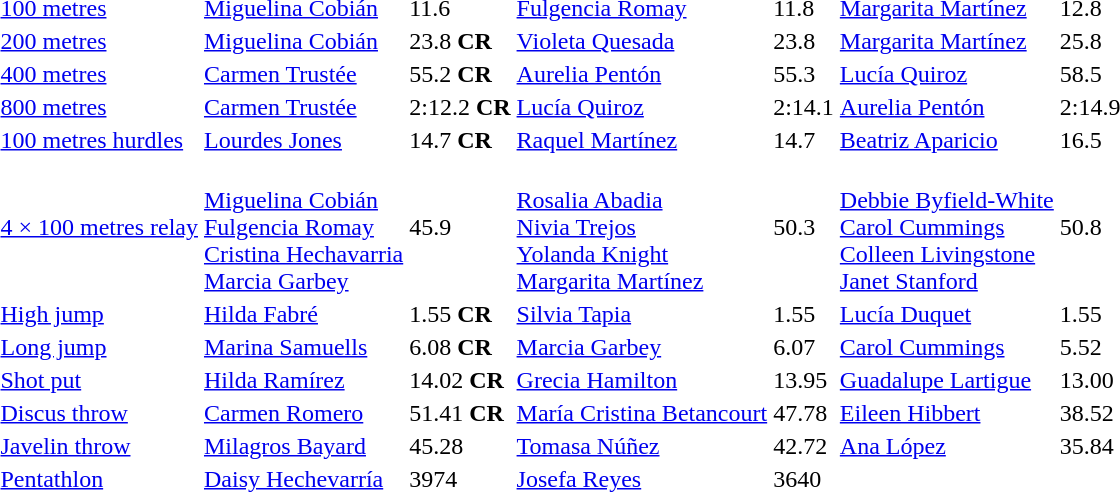<table>
<tr>
<td><a href='#'>100 metres</a></td>
<td><a href='#'>Miguelina Cobián</a><br> </td>
<td>11.6</td>
<td><a href='#'>Fulgencia Romay</a><br> </td>
<td>11.8</td>
<td><a href='#'>Margarita Martínez</a><br> </td>
<td>12.8</td>
</tr>
<tr>
<td><a href='#'>200 metres</a></td>
<td><a href='#'>Miguelina Cobián</a><br> </td>
<td>23.8 <strong>CR</strong></td>
<td><a href='#'>Violeta Quesada</a><br> </td>
<td>23.8</td>
<td><a href='#'>Margarita Martínez</a><br> </td>
<td>25.8</td>
</tr>
<tr>
<td><a href='#'>400 metres</a></td>
<td><a href='#'>Carmen Trustée</a><br> </td>
<td>55.2 <strong>CR</strong></td>
<td><a href='#'>Aurelia Pentón</a><br> </td>
<td>55.3</td>
<td><a href='#'>Lucía Quiroz</a><br> </td>
<td>58.5</td>
</tr>
<tr>
<td><a href='#'>800 metres</a></td>
<td><a href='#'>Carmen Trustée</a><br> </td>
<td>2:12.2 <strong>CR</strong></td>
<td><a href='#'>Lucía Quiroz</a><br> </td>
<td>2:14.1</td>
<td><a href='#'>Aurelia Pentón</a><br> </td>
<td>2:14.9</td>
</tr>
<tr>
<td><a href='#'>100 metres hurdles</a></td>
<td><a href='#'>Lourdes Jones</a><br> </td>
<td>14.7 <strong>CR</strong></td>
<td><a href='#'>Raquel Martínez</a><br> </td>
<td>14.7</td>
<td><a href='#'>Beatriz Aparicio</a><br> </td>
<td>16.5</td>
</tr>
<tr>
<td><a href='#'>4 × 100 metres relay</a></td>
<td><br><a href='#'>Miguelina Cobián</a><br><a href='#'>Fulgencia Romay</a><br><a href='#'>Cristina Hechavarria</a><br><a href='#'>Marcia Garbey</a></td>
<td>45.9</td>
<td><br><a href='#'>Rosalia Abadia</a><br><a href='#'>Nivia Trejos</a><br><a href='#'>Yolanda Knight</a><br><a href='#'>Margarita Martínez</a></td>
<td>50.3</td>
<td><br><a href='#'>Debbie Byfield-White</a><br><a href='#'>Carol Cummings</a><br><a href='#'>Colleen Livingstone</a><br><a href='#'>Janet Stanford</a></td>
<td>50.8</td>
</tr>
<tr>
<td><a href='#'>High jump</a></td>
<td><a href='#'>Hilda Fabré</a><br> </td>
<td>1.55 <strong>CR</strong></td>
<td><a href='#'>Silvia Tapia</a><br> </td>
<td>1.55</td>
<td><a href='#'>Lucía Duquet</a><br> </td>
<td>1.55</td>
</tr>
<tr>
<td><a href='#'>Long jump</a></td>
<td><a href='#'>Marina Samuells</a><br> </td>
<td>6.08 <strong>CR</strong></td>
<td><a href='#'>Marcia Garbey</a><br> </td>
<td>6.07</td>
<td><a href='#'>Carol Cummings</a><br> </td>
<td>5.52</td>
</tr>
<tr>
<td><a href='#'>Shot put</a></td>
<td><a href='#'>Hilda Ramírez</a><br> </td>
<td>14.02 <strong>CR</strong></td>
<td><a href='#'>Grecia Hamilton</a><br> </td>
<td>13.95</td>
<td><a href='#'>Guadalupe Lartigue</a><br> </td>
<td>13.00</td>
</tr>
<tr>
<td><a href='#'>Discus throw</a></td>
<td><a href='#'>Carmen Romero</a><br> </td>
<td>51.41 <strong>CR</strong></td>
<td><a href='#'>María Cristina Betancourt</a><br> </td>
<td>47.78</td>
<td><a href='#'>Eileen Hibbert</a><br> </td>
<td>38.52</td>
</tr>
<tr>
<td><a href='#'>Javelin throw</a></td>
<td><a href='#'>Milagros Bayard</a><br> </td>
<td>45.28</td>
<td><a href='#'>Tomasa Núñez</a><br> </td>
<td>42.72</td>
<td><a href='#'>Ana López</a><br> </td>
<td>35.84</td>
</tr>
<tr>
<td><a href='#'>Pentathlon</a></td>
<td><a href='#'>Daisy Hechevarría</a><br> </td>
<td>3974</td>
<td><a href='#'>Josefa Reyes</a><br> </td>
<td>3640</td>
<td></td>
<td></td>
</tr>
</table>
